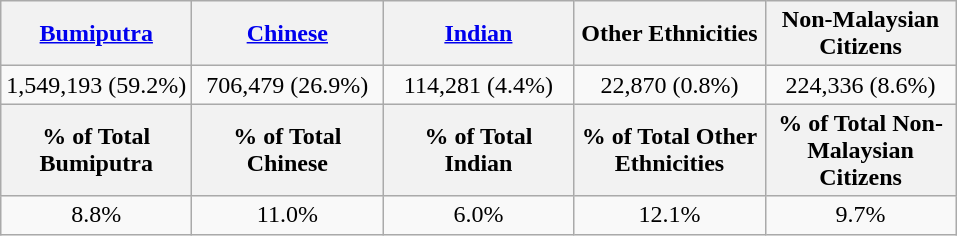<table class="wikitable" style="text-align:center;">
<tr>
<th width=120><a href='#'>Bumiputra</a></th>
<th width=120><a href='#'>Chinese</a></th>
<th width=120><a href='#'>Indian</a></th>
<th width=120>Other Ethnicities</th>
<th width=120>Non-Malaysian Citizens</th>
</tr>
<tr>
<td>1,549,193 (59.2%)</td>
<td>706,479 (26.9%)</td>
<td>114,281 (4.4%)</td>
<td>22,870 (0.8%)</td>
<td>224,336 (8.6%)</td>
</tr>
<tr>
<th>% of Total Bumiputra</th>
<th>% of Total Chinese</th>
<th>% of Total Indian</th>
<th>% of Total Other Ethnicities</th>
<th>% of Total Non-Malaysian Citizens</th>
</tr>
<tr>
<td>8.8%</td>
<td>11.0%</td>
<td>6.0%</td>
<td>12.1%</td>
<td>9.7%</td>
</tr>
</table>
